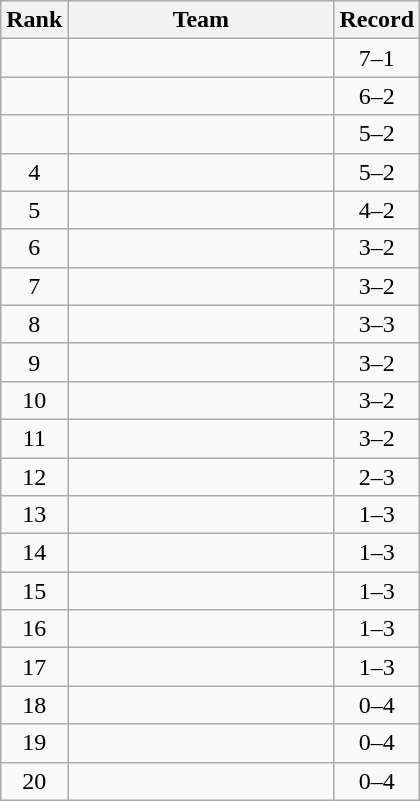<table class="wikitable" style="text-align: center;">
<tr>
<th>Rank</th>
<th width=170>Team</th>
<th>Record</th>
</tr>
<tr>
<td></td>
<td align=left></td>
<td>7–1</td>
</tr>
<tr>
<td></td>
<td align=left></td>
<td>6–2</td>
</tr>
<tr>
<td></td>
<td align=left></td>
<td>5–2</td>
</tr>
<tr>
<td>4</td>
<td align=left></td>
<td>5–2</td>
</tr>
<tr>
<td>5</td>
<td align=left></td>
<td>4–2</td>
</tr>
<tr>
<td>6</td>
<td align=left></td>
<td>3–2</td>
</tr>
<tr>
<td>7</td>
<td align=left></td>
<td>3–2</td>
</tr>
<tr>
<td>8</td>
<td align=left></td>
<td>3–3</td>
</tr>
<tr>
<td>9</td>
<td align=left></td>
<td>3–2</td>
</tr>
<tr>
<td>10</td>
<td align=left></td>
<td>3–2</td>
</tr>
<tr>
<td>11</td>
<td align=left></td>
<td>3–2</td>
</tr>
<tr>
<td>12</td>
<td align=left></td>
<td>2–3</td>
</tr>
<tr>
<td>13</td>
<td align=left></td>
<td>1–3</td>
</tr>
<tr>
<td>14</td>
<td align=left></td>
<td>1–3</td>
</tr>
<tr>
<td>15</td>
<td align=left></td>
<td>1–3</td>
</tr>
<tr>
<td>16</td>
<td align=left></td>
<td>1–3</td>
</tr>
<tr>
<td>17</td>
<td align=left></td>
<td>1–3</td>
</tr>
<tr>
<td>18</td>
<td align=left></td>
<td>0–4</td>
</tr>
<tr>
<td>19</td>
<td align=left></td>
<td>0–4</td>
</tr>
<tr>
<td>20</td>
<td align=left></td>
<td>0–4</td>
</tr>
</table>
